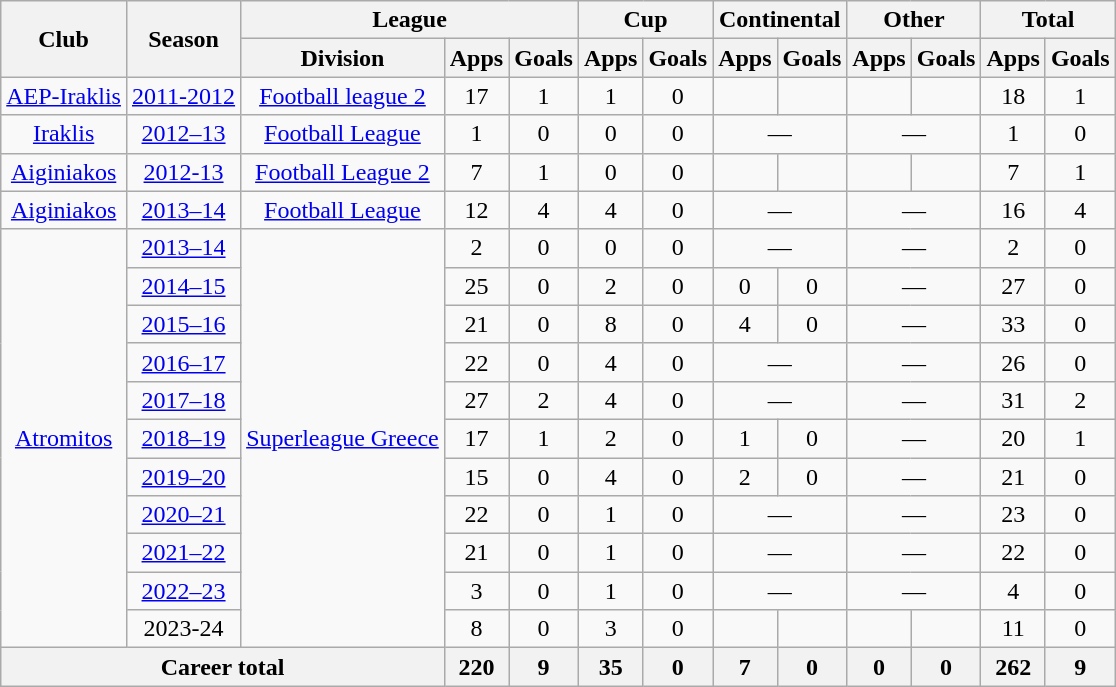<table class="wikitable" style="text-align:center">
<tr>
<th rowspan=2>Club</th>
<th rowspan=2>Season</th>
<th colspan=3>League</th>
<th colspan=2>Cup</th>
<th colspan=2>Continental</th>
<th colspan=2>Other</th>
<th colspan=2>Total</th>
</tr>
<tr>
<th>Division</th>
<th>Apps</th>
<th>Goals</th>
<th>Apps</th>
<th>Goals</th>
<th>Apps</th>
<th>Goals</th>
<th>Apps</th>
<th>Goals</th>
<th>Apps</th>
<th>Goals</th>
</tr>
<tr>
<td><a href='#'>AEP-Iraklis</a></td>
<td><a href='#'>2011-2012</a></td>
<td><a href='#'>Football league 2</a></td>
<td>17</td>
<td>1</td>
<td>1</td>
<td>0</td>
<td></td>
<td></td>
<td></td>
<td></td>
<td>18</td>
<td>1</td>
</tr>
<tr>
<td><a href='#'>Iraklis</a></td>
<td><a href='#'>2012–13</a></td>
<td><a href='#'>Football League</a></td>
<td>1</td>
<td>0</td>
<td>0</td>
<td>0</td>
<td colspan="2">—</td>
<td colspan="2">—</td>
<td>1</td>
<td>0</td>
</tr>
<tr>
<td><a href='#'>Aiginiakos</a></td>
<td><a href='#'>2012-13</a></td>
<td><a href='#'>Football League 2</a></td>
<td>7</td>
<td>1</td>
<td>0</td>
<td>0</td>
<td></td>
<td></td>
<td></td>
<td></td>
<td>7</td>
<td>1</td>
</tr>
<tr>
<td><a href='#'>Aiginiakos</a></td>
<td><a href='#'>2013–14</a></td>
<td><a href='#'>Football League</a></td>
<td>12</td>
<td>4</td>
<td>4</td>
<td>0</td>
<td colspan="2">—</td>
<td colspan="2">—</td>
<td>16</td>
<td>4</td>
</tr>
<tr>
<td rowspan="11"><a href='#'>Atromitos</a></td>
<td><a href='#'>2013–14</a></td>
<td rowspan="11"><a href='#'>Superleague Greece</a></td>
<td>2</td>
<td>0</td>
<td>0</td>
<td>0</td>
<td colspan="2">—</td>
<td colspan="2">—</td>
<td>2</td>
<td>0</td>
</tr>
<tr>
<td><a href='#'>2014–15</a></td>
<td>25</td>
<td>0</td>
<td>2</td>
<td>0</td>
<td>0</td>
<td>0</td>
<td colspan="2">—</td>
<td>27</td>
<td>0</td>
</tr>
<tr>
<td><a href='#'>2015–16</a></td>
<td>21</td>
<td>0</td>
<td>8</td>
<td>0</td>
<td>4</td>
<td>0</td>
<td colspan="2">—</td>
<td>33</td>
<td>0</td>
</tr>
<tr>
<td><a href='#'>2016–17</a></td>
<td>22</td>
<td>0</td>
<td>4</td>
<td>0</td>
<td colspan="2">—</td>
<td colspan="2">—</td>
<td>26</td>
<td>0</td>
</tr>
<tr>
<td><a href='#'>2017–18</a></td>
<td>27</td>
<td>2</td>
<td>4</td>
<td>0</td>
<td colspan="2">—</td>
<td colspan="2">—</td>
<td>31</td>
<td>2</td>
</tr>
<tr>
<td><a href='#'>2018–19</a></td>
<td>17</td>
<td>1</td>
<td>2</td>
<td>0</td>
<td>1</td>
<td>0</td>
<td colspan="2">—</td>
<td>20</td>
<td>1</td>
</tr>
<tr>
<td><a href='#'>2019–20</a></td>
<td>15</td>
<td>0</td>
<td>4</td>
<td>0</td>
<td>2</td>
<td>0</td>
<td colspan="2">—</td>
<td>21</td>
<td>0</td>
</tr>
<tr>
<td><a href='#'>2020–21</a></td>
<td>22</td>
<td>0</td>
<td>1</td>
<td>0</td>
<td colspan="2">—</td>
<td colspan="2">—</td>
<td>23</td>
<td>0</td>
</tr>
<tr>
<td><a href='#'>2021–22</a></td>
<td>21</td>
<td>0</td>
<td>1</td>
<td>0</td>
<td colspan="2">—</td>
<td colspan="2">—</td>
<td>22</td>
<td>0</td>
</tr>
<tr>
<td><a href='#'>2022–23</a></td>
<td>3</td>
<td>0</td>
<td>1</td>
<td>0</td>
<td colspan="2">—</td>
<td colspan="2">—</td>
<td>4</td>
<td>0</td>
</tr>
<tr>
<td>2023-24</td>
<td>8</td>
<td>0</td>
<td>3</td>
<td>0</td>
<td></td>
<td></td>
<td></td>
<td></td>
<td>11</td>
<td>0</td>
</tr>
<tr>
<th colspan="3">Career total</th>
<th>220</th>
<th>9</th>
<th>35</th>
<th>0</th>
<th>7</th>
<th>0</th>
<th>0</th>
<th>0</th>
<th>262</th>
<th>9</th>
</tr>
</table>
